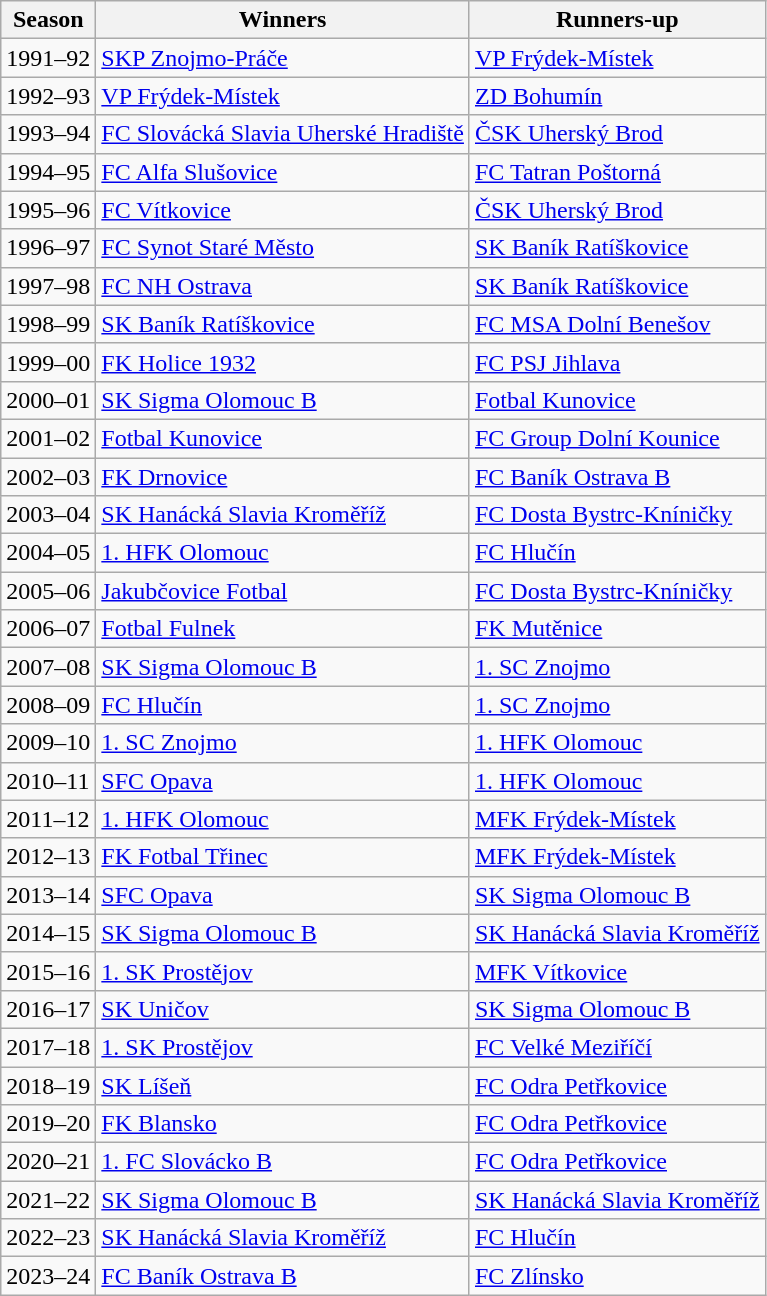<table class="wikitable">
<tr>
<th>Season</th>
<th>Winners</th>
<th>Runners-up</th>
</tr>
<tr>
<td>1991–92</td>
<td><a href='#'>SKP Znojmo-Práče</a></td>
<td><a href='#'>VP Frýdek-Místek</a></td>
</tr>
<tr>
<td>1992–93</td>
<td><a href='#'>VP Frýdek-Místek</a></td>
<td><a href='#'>ZD Bohumín</a></td>
</tr>
<tr>
<td>1993–94</td>
<td><a href='#'>FC Slovácká Slavia Uherské Hradiště</a></td>
<td><a href='#'>ČSK Uherský Brod</a></td>
</tr>
<tr>
<td>1994–95</td>
<td><a href='#'>FC Alfa Slušovice</a></td>
<td><a href='#'>FC Tatran Poštorná</a></td>
</tr>
<tr>
<td>1995–96</td>
<td><a href='#'>FC Vítkovice</a></td>
<td><a href='#'>ČSK Uherský Brod</a></td>
</tr>
<tr>
<td>1996–97</td>
<td><a href='#'>FC Synot Staré Město</a></td>
<td><a href='#'>SK Baník Ratíškovice</a></td>
</tr>
<tr>
<td>1997–98</td>
<td><a href='#'>FC NH Ostrava</a></td>
<td><a href='#'>SK Baník Ratíškovice</a></td>
</tr>
<tr>
<td>1998–99</td>
<td><a href='#'>SK Baník Ratíškovice</a></td>
<td><a href='#'>FC MSA Dolní Benešov</a></td>
</tr>
<tr>
<td>1999–00</td>
<td><a href='#'>FK Holice 1932</a></td>
<td><a href='#'>FC PSJ Jihlava</a></td>
</tr>
<tr>
<td>2000–01</td>
<td><a href='#'>SK Sigma Olomouc B</a></td>
<td><a href='#'>Fotbal Kunovice</a></td>
</tr>
<tr>
<td>2001–02</td>
<td><a href='#'>Fotbal Kunovice</a></td>
<td><a href='#'>FC Group Dolní Kounice</a></td>
</tr>
<tr>
<td>2002–03</td>
<td><a href='#'>FK Drnovice</a></td>
<td><a href='#'>FC Baník Ostrava B</a></td>
</tr>
<tr>
<td>2003–04</td>
<td><a href='#'>SK Hanácká Slavia Kroměříž</a></td>
<td><a href='#'>FC Dosta Bystrc-Kníničky</a></td>
</tr>
<tr>
<td>2004–05</td>
<td><a href='#'>1. HFK Olomouc</a></td>
<td><a href='#'>FC Hlučín</a></td>
</tr>
<tr>
<td>2005–06</td>
<td><a href='#'>Jakubčovice Fotbal</a></td>
<td><a href='#'>FC Dosta Bystrc-Kníničky</a></td>
</tr>
<tr>
<td>2006–07</td>
<td><a href='#'>Fotbal Fulnek</a></td>
<td><a href='#'>FK Mutěnice</a></td>
</tr>
<tr>
<td>2007–08</td>
<td><a href='#'>SK Sigma Olomouc B</a></td>
<td><a href='#'>1. SC Znojmo</a></td>
</tr>
<tr>
<td>2008–09</td>
<td><a href='#'>FC Hlučín</a></td>
<td><a href='#'>1. SC Znojmo</a></td>
</tr>
<tr>
<td>2009–10</td>
<td><a href='#'>1. SC Znojmo</a></td>
<td><a href='#'>1. HFK Olomouc</a></td>
</tr>
<tr>
<td>2010–11</td>
<td><a href='#'>SFC Opava</a></td>
<td><a href='#'>1. HFK Olomouc</a></td>
</tr>
<tr>
<td>2011–12</td>
<td><a href='#'>1. HFK Olomouc</a></td>
<td><a href='#'>MFK Frýdek-Místek</a></td>
</tr>
<tr>
<td>2012–13</td>
<td><a href='#'>FK Fotbal Třinec</a></td>
<td><a href='#'>MFK Frýdek-Místek</a></td>
</tr>
<tr>
<td>2013–14</td>
<td><a href='#'>SFC Opava</a></td>
<td><a href='#'>SK Sigma Olomouc B</a></td>
</tr>
<tr>
<td>2014–15</td>
<td><a href='#'>SK Sigma Olomouc B</a></td>
<td><a href='#'>SK Hanácká Slavia Kroměříž</a></td>
</tr>
<tr>
<td>2015–16</td>
<td><a href='#'>1. SK Prostějov</a></td>
<td><a href='#'>MFK Vítkovice</a></td>
</tr>
<tr>
<td>2016–17</td>
<td><a href='#'>SK Uničov</a></td>
<td><a href='#'>SK Sigma Olomouc B</a></td>
</tr>
<tr>
<td>2017–18</td>
<td><a href='#'>1. SK Prostějov</a></td>
<td><a href='#'>FC Velké Meziříčí</a></td>
</tr>
<tr>
<td>2018–19</td>
<td><a href='#'>SK Líšeň</a></td>
<td><a href='#'>FC Odra Petřkovice</a></td>
</tr>
<tr>
<td>2019–20</td>
<td><a href='#'>FK Blansko</a></td>
<td><a href='#'>FC Odra Petřkovice</a></td>
</tr>
<tr>
<td>2020–21</td>
<td><a href='#'>1. FC Slovácko B</a></td>
<td><a href='#'>FC Odra Petřkovice</a></td>
</tr>
<tr>
<td>2021–22</td>
<td><a href='#'>SK Sigma Olomouc B</a></td>
<td><a href='#'>SK Hanácká Slavia Kroměříž</a></td>
</tr>
<tr>
<td>2022–23</td>
<td><a href='#'>SK Hanácká Slavia Kroměříž</a></td>
<td><a href='#'>FC Hlučín</a></td>
</tr>
<tr>
<td>2023–24</td>
<td><a href='#'>FC Baník Ostrava B</a></td>
<td><a href='#'>FC Zlínsko</a></td>
</tr>
</table>
